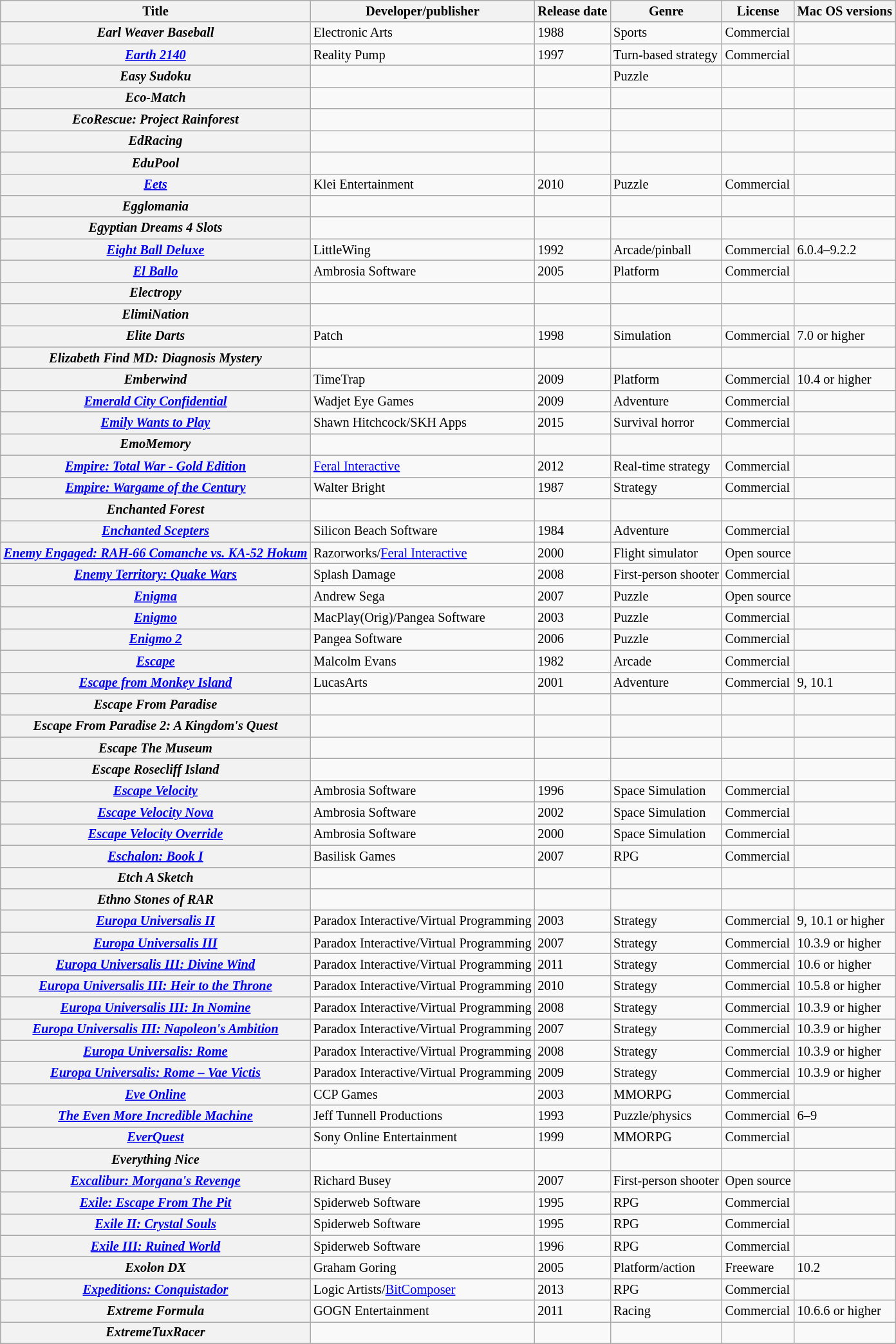<table class="wikitable sortable" style="font-size: 85%; text-align: left;">
<tr style="background: #ececec">
<th>Title</th>
<th>Developer/publisher</th>
<th>Release date</th>
<th>Genre</th>
<th>License</th>
<th>Mac OS versions</th>
</tr>
<tr>
<th><em>Earl Weaver Baseball</em></th>
<td>Electronic Arts</td>
<td>1988</td>
<td>Sports</td>
<td>Commercial</td>
<td></td>
</tr>
<tr>
<th><em><a href='#'>Earth 2140</a></em></th>
<td>Reality Pump</td>
<td>1997</td>
<td>Turn-based strategy</td>
<td>Commercial</td>
<td></td>
</tr>
<tr>
<th><em>Easy Sudoku</em></th>
<td></td>
<td></td>
<td>Puzzle</td>
<td></td>
<td></td>
</tr>
<tr>
<th><em>Eco-Match</em></th>
<td></td>
<td></td>
<td></td>
<td></td>
<td></td>
</tr>
<tr>
<th><em>EcoRescue: Project Rainforest</em></th>
<td></td>
<td></td>
<td></td>
<td></td>
<td></td>
</tr>
<tr>
<th><em>EdRacing</em></th>
<td></td>
<td></td>
<td></td>
<td></td>
<td></td>
</tr>
<tr>
<th><em>EduPool</em></th>
<td></td>
<td></td>
<td></td>
<td></td>
<td></td>
</tr>
<tr>
<th><em><a href='#'>Eets</a></em></th>
<td>Klei Entertainment</td>
<td>2010</td>
<td>Puzzle</td>
<td>Commercial</td>
<td></td>
</tr>
<tr>
<th><em>Egglomania</em></th>
<td></td>
<td></td>
<td></td>
<td></td>
<td></td>
</tr>
<tr>
<th><em>Egyptian Dreams 4 Slots</em></th>
<td></td>
<td></td>
<td></td>
<td></td>
<td></td>
</tr>
<tr>
<th><em><a href='#'>Eight Ball Deluxe</a></em></th>
<td>LittleWing</td>
<td>1992</td>
<td>Arcade/pinball</td>
<td>Commercial</td>
<td>6.0.4–9.2.2</td>
</tr>
<tr>
<th><em><a href='#'>El Ballo</a></em></th>
<td>Ambrosia Software</td>
<td>2005</td>
<td>Platform</td>
<td>Commercial</td>
<td></td>
</tr>
<tr>
<th><em>Electropy</em></th>
<td></td>
<td></td>
<td></td>
<td></td>
<td></td>
</tr>
<tr>
<th><em>ElimiNation</em></th>
<td></td>
<td></td>
<td></td>
<td></td>
<td></td>
</tr>
<tr>
<th><em>Elite Darts</em></th>
<td>Patch</td>
<td>1998</td>
<td>Simulation</td>
<td>Commercial</td>
<td>7.0 or higher</td>
</tr>
<tr>
<th><em>Elizabeth Find MD: Diagnosis Mystery</em></th>
<td></td>
<td></td>
<td></td>
<td></td>
<td></td>
</tr>
<tr>
<th><em>Emberwind</em></th>
<td>TimeTrap</td>
<td>2009</td>
<td>Platform</td>
<td>Commercial</td>
<td>10.4 or higher</td>
</tr>
<tr>
<th><em><a href='#'>Emerald City Confidential</a></em></th>
<td>Wadjet Eye Games</td>
<td>2009</td>
<td>Adventure</td>
<td>Commercial</td>
<td></td>
</tr>
<tr>
<th><em><a href='#'>Emily Wants to Play</a></em></th>
<td>Shawn Hitchcock/SKH Apps</td>
<td>2015</td>
<td>Survival horror</td>
<td>Commercial</td>
<td></td>
</tr>
<tr>
<th><em>EmoMemory</em></th>
<td></td>
<td></td>
<td></td>
<td></td>
<td></td>
</tr>
<tr>
<th><em><a href='#'>Empire: Total War - Gold Edition</a></em></th>
<td><a href='#'>Feral Interactive</a></td>
<td>2012</td>
<td>Real-time strategy</td>
<td>Commercial</td>
<td></td>
</tr>
<tr>
<th><em><a href='#'>Empire: Wargame of the Century</a></em></th>
<td>Walter Bright</td>
<td>1987</td>
<td>Strategy</td>
<td>Commercial</td>
<td></td>
</tr>
<tr>
<th><em>Enchanted Forest</em></th>
<td></td>
<td></td>
<td></td>
<td></td>
<td></td>
</tr>
<tr>
<th><em><a href='#'>Enchanted Scepters</a></em></th>
<td>Silicon Beach Software</td>
<td>1984</td>
<td>Adventure</td>
<td>Commercial</td>
<td></td>
</tr>
<tr>
<th><em><a href='#'>Enemy Engaged: RAH-66 Comanche vs. KA-52 Hokum</a></em></th>
<td>Razorworks/<a href='#'>Feral Interactive</a></td>
<td>2000</td>
<td>Flight simulator</td>
<td>Open source</td>
<td></td>
</tr>
<tr>
<th><em><a href='#'>Enemy Territory: Quake Wars</a></em></th>
<td>Splash Damage</td>
<td>2008</td>
<td>First-person shooter</td>
<td>Commercial</td>
<td></td>
</tr>
<tr>
<th><em><a href='#'>Enigma</a></em></th>
<td>Andrew Sega</td>
<td>2007</td>
<td>Puzzle</td>
<td>Open source</td>
<td></td>
</tr>
<tr>
<th><em><a href='#'>Enigmo</a></em></th>
<td>MacPlay(Orig)/Pangea Software</td>
<td>2003</td>
<td>Puzzle</td>
<td>Commercial</td>
<td></td>
</tr>
<tr>
<th><em><a href='#'>Enigmo 2</a></em></th>
<td>Pangea Software</td>
<td>2006</td>
<td>Puzzle</td>
<td>Commercial</td>
<td></td>
</tr>
<tr>
<th><em><a href='#'>Escape</a></em></th>
<td>Malcolm Evans</td>
<td>1982</td>
<td>Arcade</td>
<td>Commercial</td>
<td></td>
</tr>
<tr>
<th><em><a href='#'>Escape from Monkey Island</a></em></th>
<td>LucasArts</td>
<td>2001</td>
<td>Adventure</td>
<td>Commercial</td>
<td>9, 10.1</td>
</tr>
<tr>
<th><em>Escape From Paradise</em></th>
<td></td>
<td></td>
<td></td>
<td></td>
<td></td>
</tr>
<tr>
<th><em>Escape From Paradise 2: A Kingdom's Quest</em></th>
<td></td>
<td></td>
<td></td>
<td></td>
<td></td>
</tr>
<tr>
<th><em>Escape The Museum</em></th>
<td></td>
<td></td>
<td></td>
<td></td>
<td></td>
</tr>
<tr>
<th><em>Escape Rosecliff Island</em></th>
<td></td>
<td></td>
<td></td>
<td></td>
<td></td>
</tr>
<tr>
<th><em><a href='#'>Escape Velocity</a></em></th>
<td>Ambrosia Software</td>
<td>1996</td>
<td>Space Simulation</td>
<td>Commercial</td>
<td></td>
</tr>
<tr>
<th><em><a href='#'>Escape Velocity Nova</a></em></th>
<td>Ambrosia Software</td>
<td>2002</td>
<td>Space Simulation</td>
<td>Commercial</td>
<td></td>
</tr>
<tr>
<th><em><a href='#'>Escape Velocity Override</a></em></th>
<td>Ambrosia Software</td>
<td>2000</td>
<td>Space Simulation</td>
<td>Commercial</td>
<td></td>
</tr>
<tr>
<th><em><a href='#'>Eschalon: Book I</a></em></th>
<td>Basilisk Games</td>
<td>2007</td>
<td>RPG</td>
<td>Commercial</td>
<td></td>
</tr>
<tr>
<th><em>Etch A Sketch</em></th>
<td></td>
<td></td>
<td></td>
<td></td>
<td></td>
</tr>
<tr>
<th><em>Ethno Stones of RAR</em></th>
<td></td>
<td></td>
<td></td>
<td></td>
<td></td>
</tr>
<tr>
<th><em><a href='#'>Europa Universalis II</a></em></th>
<td>Paradox Interactive/Virtual Programming</td>
<td>2003</td>
<td>Strategy</td>
<td>Commercial</td>
<td>9, 10.1 or higher</td>
</tr>
<tr>
<th><em><a href='#'>Europa Universalis III</a></em></th>
<td>Paradox Interactive/Virtual Programming</td>
<td>2007</td>
<td>Strategy</td>
<td>Commercial</td>
<td>10.3.9 or higher</td>
</tr>
<tr>
<th><em><a href='#'>Europa Universalis III: Divine Wind</a></em></th>
<td>Paradox Interactive/Virtual Programming</td>
<td>2011</td>
<td>Strategy</td>
<td>Commercial</td>
<td>10.6 or higher</td>
</tr>
<tr>
<th><em><a href='#'>Europa Universalis III: Heir to the Throne</a></em></th>
<td>Paradox Interactive/Virtual Programming</td>
<td>2010</td>
<td>Strategy</td>
<td>Commercial</td>
<td>10.5.8 or higher</td>
</tr>
<tr>
<th><em><a href='#'>Europa Universalis III: In Nomine</a></em></th>
<td>Paradox Interactive/Virtual Programming</td>
<td>2008</td>
<td>Strategy</td>
<td>Commercial</td>
<td>10.3.9 or higher</td>
</tr>
<tr>
<th><em><a href='#'>Europa Universalis III: Napoleon's Ambition</a></em></th>
<td>Paradox Interactive/Virtual Programming</td>
<td>2007</td>
<td>Strategy</td>
<td>Commercial</td>
<td>10.3.9 or higher</td>
</tr>
<tr>
<th><em><a href='#'>Europa Universalis: Rome</a></em></th>
<td>Paradox Interactive/Virtual Programming</td>
<td>2008</td>
<td>Strategy</td>
<td>Commercial</td>
<td>10.3.9 or higher</td>
</tr>
<tr>
<th><em><a href='#'>Europa Universalis: Rome – Vae Victis</a></em></th>
<td>Paradox Interactive/Virtual Programming</td>
<td>2009</td>
<td>Strategy</td>
<td>Commercial</td>
<td>10.3.9 or higher</td>
</tr>
<tr>
<th><em><a href='#'>Eve Online</a></em></th>
<td>CCP Games</td>
<td>2003</td>
<td>MMORPG</td>
<td>Commercial</td>
<td></td>
</tr>
<tr>
<th><em><a href='#'>The Even More Incredible Machine</a></em></th>
<td>Jeff Tunnell Productions</td>
<td>1993</td>
<td>Puzzle/physics</td>
<td>Commercial</td>
<td>6–9</td>
</tr>
<tr>
<th><em><a href='#'>EverQuest</a></em></th>
<td>Sony Online Entertainment</td>
<td>1999</td>
<td>MMORPG</td>
<td>Commercial</td>
<td></td>
</tr>
<tr>
<th><em>Everything Nice</em></th>
<td></td>
<td></td>
<td></td>
<td></td>
<td></td>
</tr>
<tr>
<th><em><a href='#'>Excalibur: Morgana's Revenge</a></em></th>
<td>Richard Busey</td>
<td>2007</td>
<td>First-person shooter</td>
<td>Open source</td>
<td></td>
</tr>
<tr>
<th><em><a href='#'>Exile: Escape From The Pit</a></em></th>
<td>Spiderweb Software</td>
<td>1995</td>
<td>RPG</td>
<td>Commercial</td>
<td></td>
</tr>
<tr>
<th><em><a href='#'>Exile II: Crystal Souls</a></em></th>
<td>Spiderweb Software</td>
<td>1995</td>
<td>RPG</td>
<td>Commercial</td>
<td></td>
</tr>
<tr>
<th><em><a href='#'>Exile III: Ruined World</a></em></th>
<td>Spiderweb Software</td>
<td>1996</td>
<td>RPG</td>
<td>Commercial</td>
<td></td>
</tr>
<tr>
<th><em>Exolon DX</em></th>
<td>Graham Goring</td>
<td>2005</td>
<td>Platform/action</td>
<td>Freeware</td>
<td>10.2</td>
</tr>
<tr>
<th><em><a href='#'>Expeditions: Conquistador</a></em></th>
<td>Logic Artists/<a href='#'>BitComposer</a></td>
<td>2013</td>
<td>RPG</td>
<td>Commercial</td>
<td></td>
</tr>
<tr>
<th><em>Extreme Formula</em></th>
<td>GOGN Entertainment</td>
<td>2011</td>
<td>Racing</td>
<td>Commercial</td>
<td>10.6.6 or higher</td>
</tr>
<tr>
<th><em>ExtremeTuxRacer</em></th>
<td></td>
<td></td>
<td></td>
<td></td>
<td></td>
</tr>
</table>
